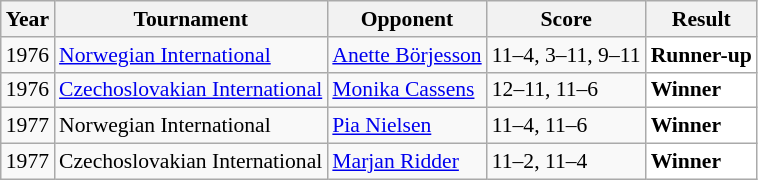<table class="sortable wikitable" style="font-size: 90%;">
<tr>
<th>Year</th>
<th>Tournament</th>
<th>Opponent</th>
<th>Score</th>
<th>Result</th>
</tr>
<tr>
<td align="center">1976</td>
<td align="left"><a href='#'>Norwegian International</a></td>
<td align="left"> <a href='#'>Anette Börjesson</a></td>
<td align="left">11–4, 3–11, 9–11</td>
<td style="text-align:left; background: white"> <strong>Runner-up</strong></td>
</tr>
<tr>
<td align="center">1976</td>
<td align="left"><a href='#'>Czechoslovakian International</a></td>
<td align="left"> <a href='#'>Monika Cassens</a></td>
<td align="left">12–11, 11–6</td>
<td style="text-align:left; background: white"> <strong>Winner</strong></td>
</tr>
<tr>
<td align="center">1977</td>
<td align="left">Norwegian International</td>
<td align="left"> <a href='#'>Pia Nielsen</a></td>
<td align="left">11–4, 11–6</td>
<td style="text-align:left; background: white"> <strong>Winner</strong></td>
</tr>
<tr>
<td align="center">1977</td>
<td align="left">Czechoslovakian International</td>
<td align="left"> <a href='#'>Marjan Ridder</a></td>
<td align="left">11–2, 11–4</td>
<td style="text-align:left; background: white"> <strong>Winner</strong></td>
</tr>
</table>
